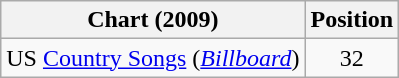<table class="wikitable sortable">
<tr>
<th scope="col">Chart (2009)</th>
<th scope="col">Position</th>
</tr>
<tr>
<td>US <a href='#'>Country Songs</a> (<em><a href='#'>Billboard</a></em>)</td>
<td align="center">32</td>
</tr>
</table>
